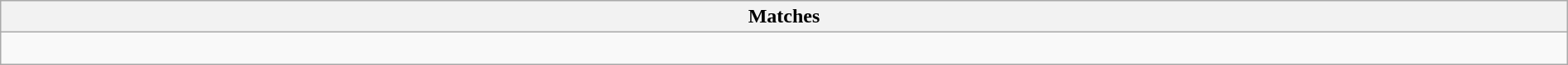<table class="wikitable collapsible collapsed" style="width:100%;">
<tr>
<th>Matches</th>
</tr>
<tr>
<td><br></td>
</tr>
</table>
